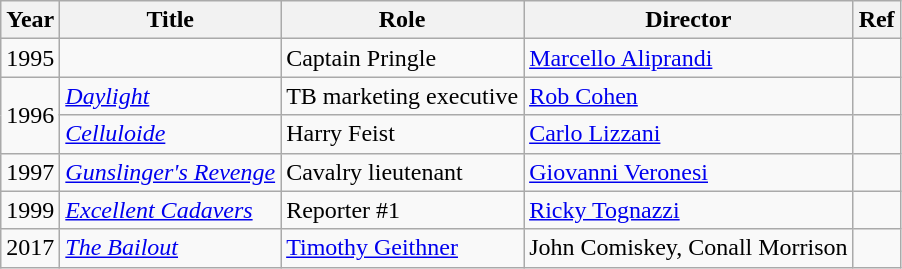<table class="wikitable sortable">
<tr>
<th>Year</th>
<th>Title</th>
<th>Role</th>
<th>Director</th>
<th class="unsortable">Ref</th>
</tr>
<tr>
<td>1995</td>
<td></td>
<td>Captain Pringle</td>
<td><a href='#'>Marcello Aliprandi</a></td>
<td></td>
</tr>
<tr>
<td rowspan="2">1996</td>
<td><em><a href='#'>Daylight</a></em></td>
<td>TB marketing executive</td>
<td><a href='#'>Rob Cohen</a></td>
<td></td>
</tr>
<tr>
<td><em><a href='#'>Celluloide</a></em></td>
<td>Harry Feist</td>
<td><a href='#'>Carlo Lizzani</a></td>
<td></td>
</tr>
<tr>
<td>1997</td>
<td><em><a href='#'>Gunslinger's Revenge</a></em></td>
<td>Cavalry lieutenant</td>
<td><a href='#'>Giovanni Veronesi</a></td>
<td></td>
</tr>
<tr>
<td>1999</td>
<td><em><a href='#'>Excellent Cadavers</a></em></td>
<td>Reporter #1</td>
<td><a href='#'>Ricky Tognazzi</a></td>
<td></td>
</tr>
<tr>
<td>2017</td>
<td><em><a href='#'>The Bailout</a></em></td>
<td><a href='#'>Timothy Geithner</a></td>
<td>John Comiskey, Conall Morrison</td>
<td></td>
</tr>
</table>
